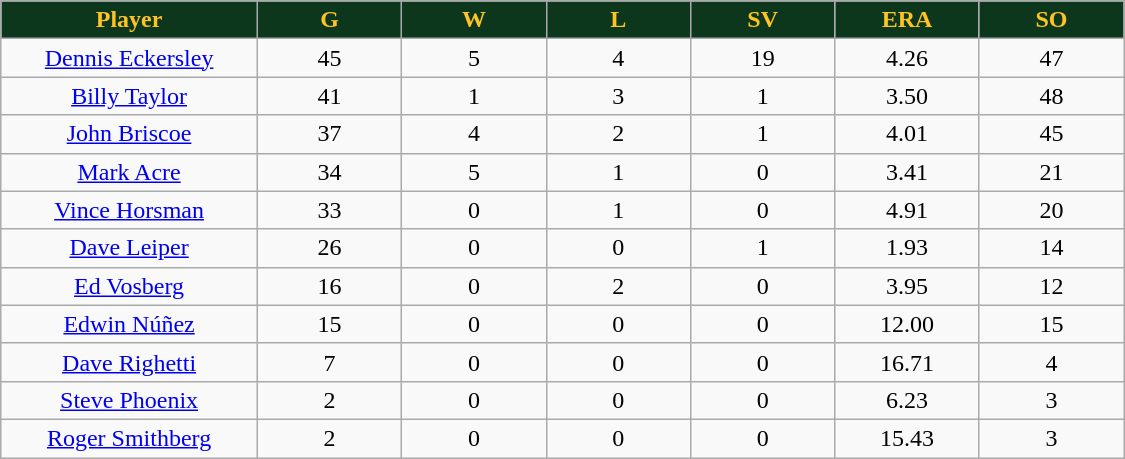<table class="wikitable sortable">
<tr>
<th style="background:#0C371D;color:#ffc322;" width="16%">Player</th>
<th style="background:#0C371D;color:#ffc322;" width="9%">G</th>
<th style="background:#0C371D;color:#ffc322;" width="9%">W</th>
<th style="background:#0C371D;color:#ffc322;" width="9%">L</th>
<th style="background:#0C371D;color:#ffc322;" width="9%">SV</th>
<th style="background:#0C371D;color:#ffc322;" width="9%">ERA</th>
<th style="background:#0C371D;color:#ffc322;" width="9%">SO</th>
</tr>
<tr align=center>
<td><a href='#'>Dennis Eckersley</a></td>
<td>45</td>
<td>5</td>
<td>4</td>
<td>19</td>
<td>4.26</td>
<td>47</td>
</tr>
<tr align=center>
<td><a href='#'>Billy Taylor</a></td>
<td>41</td>
<td>1</td>
<td>3</td>
<td>1</td>
<td>3.50</td>
<td>48</td>
</tr>
<tr align=center>
<td><a href='#'>John Briscoe</a></td>
<td>37</td>
<td>4</td>
<td>2</td>
<td>1</td>
<td>4.01</td>
<td>45</td>
</tr>
<tr align=center>
<td><a href='#'>Mark Acre</a></td>
<td>34</td>
<td>5</td>
<td>1</td>
<td>0</td>
<td>3.41</td>
<td>21</td>
</tr>
<tr align=center>
<td><a href='#'>Vince Horsman</a></td>
<td>33</td>
<td>0</td>
<td>1</td>
<td>0</td>
<td>4.91</td>
<td>20</td>
</tr>
<tr align=center>
<td><a href='#'>Dave Leiper</a></td>
<td>26</td>
<td>0</td>
<td>0</td>
<td>1</td>
<td>1.93</td>
<td>14</td>
</tr>
<tr align=center>
<td><a href='#'>Ed Vosberg</a></td>
<td>16</td>
<td>0</td>
<td>2</td>
<td>0</td>
<td>3.95</td>
<td>12</td>
</tr>
<tr align=center>
<td><a href='#'>Edwin Núñez</a></td>
<td>15</td>
<td>0</td>
<td>0</td>
<td>0</td>
<td>12.00</td>
<td>15</td>
</tr>
<tr align=center>
<td><a href='#'>Dave Righetti</a></td>
<td>7</td>
<td>0</td>
<td>0</td>
<td>0</td>
<td>16.71</td>
<td>4</td>
</tr>
<tr align=center>
<td><a href='#'>Steve Phoenix</a></td>
<td>2</td>
<td>0</td>
<td>0</td>
<td>0</td>
<td>6.23</td>
<td>3</td>
</tr>
<tr align=center>
<td><a href='#'>Roger Smithberg</a></td>
<td>2</td>
<td>0</td>
<td>0</td>
<td>0</td>
<td>15.43</td>
<td>3</td>
</tr>
</table>
